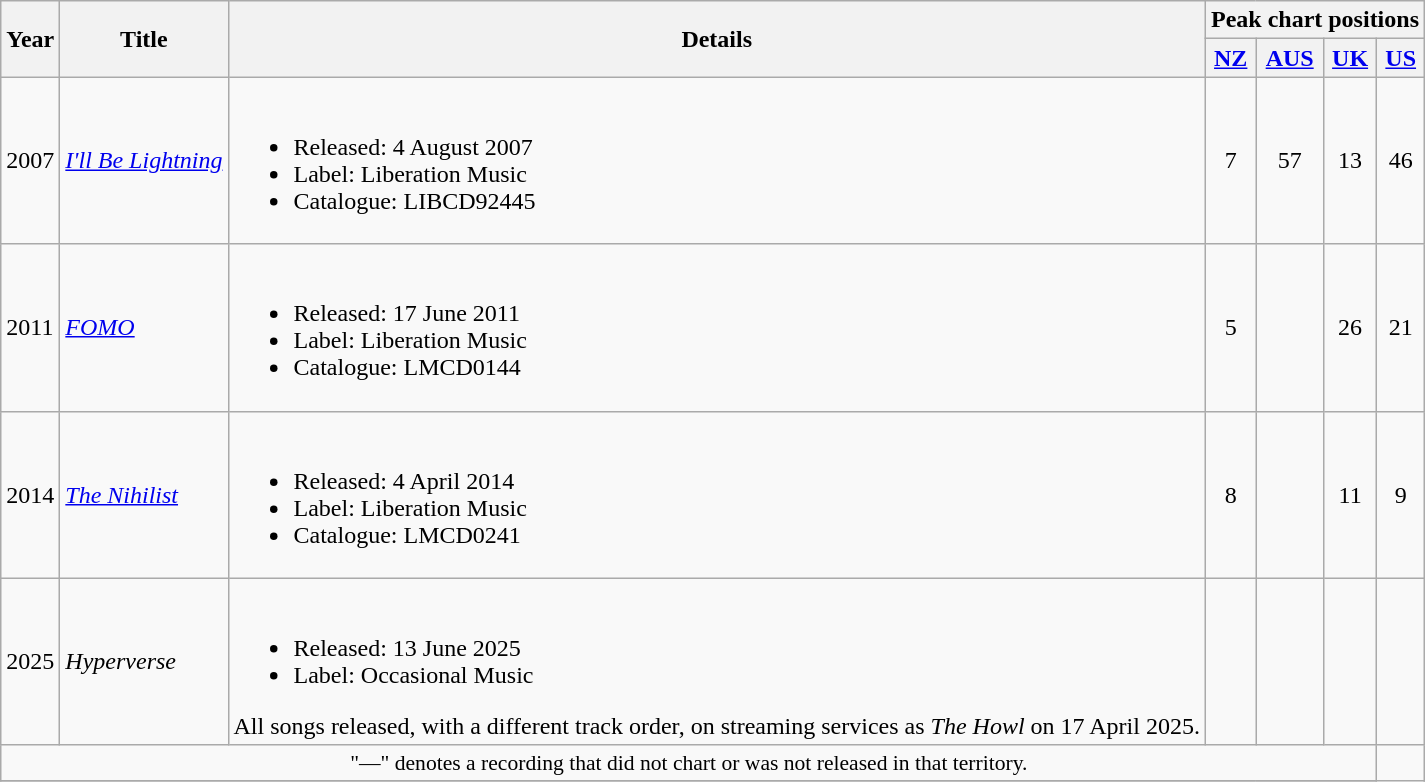<table class="wikitable plainrowheaders">
<tr>
<th rowspan="2">Year</th>
<th rowspan="2">Title</th>
<th rowspan="2">Details</th>
<th colspan="4">Peak chart positions</th>
</tr>
<tr>
<th scope="row"><a href='#'>NZ</a><br></th>
<th scope="row"><a href='#'>AUS</a><br></th>
<th scope="row"><a href='#'>UK</a></th>
<th scope="row"><a href='#'>US</a></th>
</tr>
<tr>
<td>2007</td>
<td><em><a href='#'>I'll Be Lightning</a></em></td>
<td><br><ul><li>Released: 4 August 2007</li><li>Label: Liberation Music</li><li>Catalogue:  LIBCD92445</li></ul></td>
<td align="center">7</td>
<td align="center">57</td>
<td align="center">13</td>
<td align="center">46</td>
</tr>
<tr>
<td>2011</td>
<td><em><a href='#'>FOMO</a></em></td>
<td><br><ul><li>Released: 17 June 2011</li><li>Label: Liberation Music</li><li>Catalogue: LMCD0144</li></ul></td>
<td align="center">5</td>
<td align="center"></td>
<td align="center">26</td>
<td align="center">21</td>
</tr>
<tr>
<td>2014</td>
<td><em><a href='#'>The Nihilist</a></em></td>
<td><br><ul><li>Released: 4 April 2014</li><li>Label: Liberation Music</li><li>Catalogue: LMCD0241</li></ul></td>
<td align="center">8</td>
<td align="center"></td>
<td align="center">11</td>
<td align="center">9</td>
</tr>
<tr>
<td>2025</td>
<td><em>Hyperverse</em></td>
<td><br><ul><li>Released: 13 June 2025</li><li>Label: Occasional Music</li></ul>All songs released, with a different track order, on streaming services as <em>The Howl</em> on 17 April 2025.</td>
<td align="center"></td>
<td align="center"></td>
<td align="center"></td>
<td align="center"></td>
</tr>
<tr>
<td colspan="6" style="font-size:90%" align="center">"—" denotes a recording that did not chart or was not released in that territory.</td>
</tr>
<tr>
</tr>
</table>
